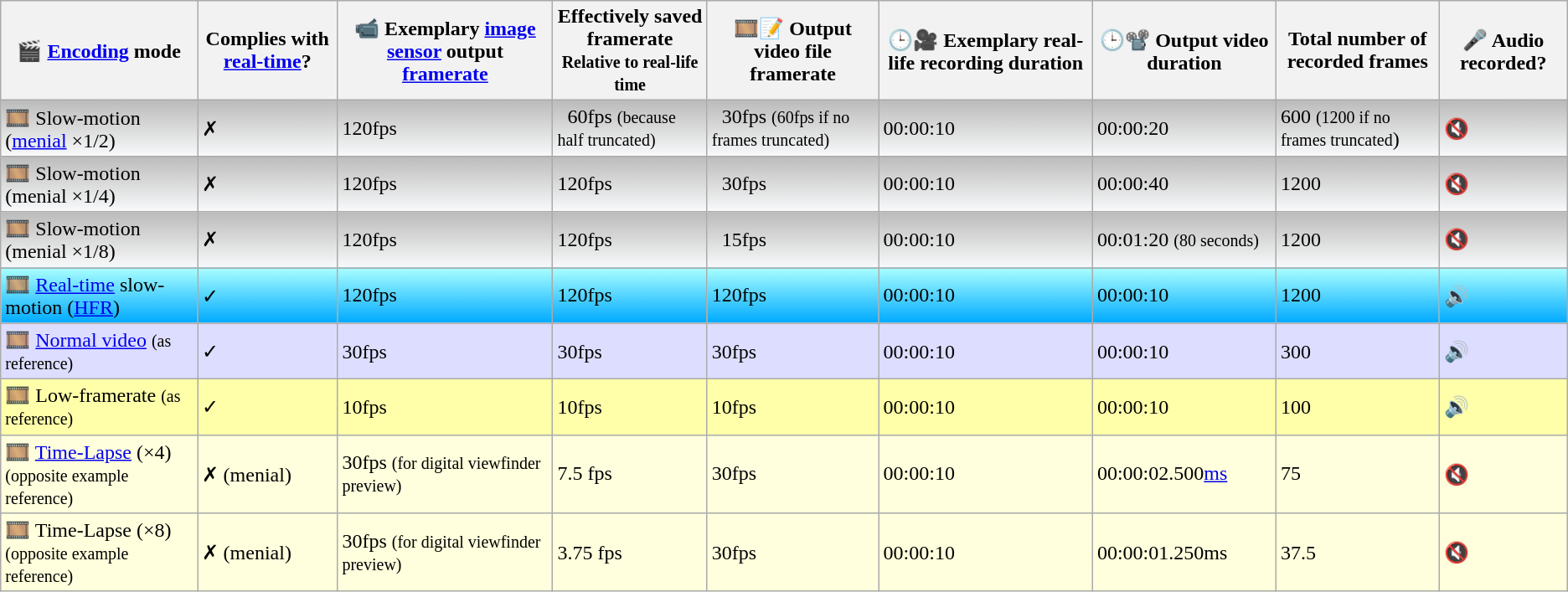<table class="wikitable sortable">
<tr 📽️>
<th>🎬 <a href='#'>Encoding</a> mode</th>
<th>Complies with <a href='#'>real-time</a>?</th>
<th>📹 Exemplary <a href='#'>image sensor</a> output <a href='#'>framerate</a></th>
<th>Effectively saved framerate<br><small>Relative to real-life time</small></th>
<th>🎞️📝 Output video file framerate</th>
<th>🕒🎥 Exemplary real-life recording duration</th>
<th>🕒📽️ Output video duration</th>
<th>Total number of recorded frames</th>
<th>🎤 Audio recorded?</th>
</tr>
<tr style="background:linear-gradient(to bottom,#bbb,#f8f9fa);">
<td>🎞️ Slow-motion  (<a href='#'>menial</a> ×1/2)</td>
<td>✗</td>
<td>120fps</td>
<td>  60fps <small>(because half truncated)</small></td>
<td>  30fps <small>(60fps if no frames truncated)</small></td>
<td>00:00:10</td>
<td>00:00:20</td>
<td>600 <small>(1200 if no frames truncated</small>)</td>
<td> 🔇</td>
</tr>
<tr style="background:linear-gradient(to bottom,#bbb,#f8f9fa);">
<td>🎞️ Slow-motion  (menial ×1/4)</td>
<td>✗</td>
<td>120fps</td>
<td>120fps</td>
<td>  30fps</td>
<td>00:00:10</td>
<td>00:00:40</td>
<td>1200</td>
<td> 🔇</td>
</tr>
<tr style="background:linear-gradient(to bottom,#bbb,#f8f9fa);">
<td>🎞️ Slow-motion  (menial ×1/8)</td>
<td>✗</td>
<td>120fps</td>
<td>120fps</td>
<td>  15fps</td>
<td>00:00:10</td>
<td>00:01:20 <small>(80 seconds)</small></td>
<td>1200</td>
<td> 🔇</td>
</tr>
<tr style="background:linear-gradient(to bottom,#AFF,#0AF);">
<td>🎞️ <a href='#'>Real-time</a> slow-motion  (<a href='#'>HFR</a>)</td>
<td>✓</td>
<td>120fps</td>
<td>120fps</td>
<td>120fps</td>
<td>00:00:10</td>
<td>00:00:10</td>
<td>1200</td>
<td> 🔊</td>
</tr>
<tr style="background:#ddf;">
<td>🎞️ <a href='#'>Normal video</a> <small>(as reference)</small></td>
<td>✓</td>
<td>30fps</td>
<td>30fps</td>
<td>30fps</td>
<td>00:00:10</td>
<td>00:00:10</td>
<td>300</td>
<td> 🔊</td>
</tr>
<tr style="background:#ffa;">
<td>🎞️ Low-framerate <small>(as reference)</small></td>
<td>✓</td>
<td>10fps</td>
<td>10fps</td>
<td>10fps</td>
<td>00:00:10</td>
<td>00:00:10</td>
<td>100</td>
<td> 🔊</td>
</tr>
<tr style="background:#ffd;">
<td>🎞️ <a href='#'>Time-Lapse</a> (×4) <small>(opposite example reference)</small></td>
<td>✗ (menial)</td>
<td>30fps <small>(for digital viewfinder preview)</small></td>
<td>7.5 fps</td>
<td>30fps</td>
<td>00:00:10</td>
<td>00:00:02.500<a href='#'>ms</a></td>
<td>75</td>
<td> 🔇</td>
</tr>
<tr style="background:#ffd;">
<td>🎞️ Time-Lapse (×8) <small>(opposite example reference)</small></td>
<td>✗ (menial)</td>
<td>30fps <small>(for digital viewfinder preview)</small></td>
<td>3.75 fps</td>
<td>30fps</td>
<td>00:00:10</td>
<td>00:00:01.250ms</td>
<td>37.5</td>
<td> 🔇</td>
</tr>
</table>
